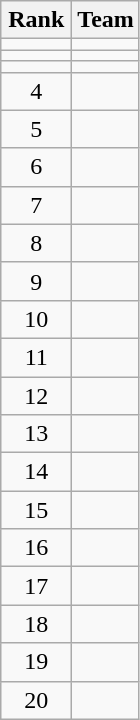<table class="wikitable" style="text-align:center">
<tr>
<th width=40>Rank</th>
<th>Team</th>
</tr>
<tr>
<td></td>
<td style="text-align:left"></td>
</tr>
<tr>
<td></td>
<td style="text-align:left"></td>
</tr>
<tr>
<td></td>
<td style="text-align:left"></td>
</tr>
<tr>
<td>4</td>
<td style="text-align:left"></td>
</tr>
<tr>
<td>5</td>
<td style="text-align:left"></td>
</tr>
<tr>
<td>6</td>
<td style="text-align:left"></td>
</tr>
<tr>
<td>7</td>
<td style="text-align:left"></td>
</tr>
<tr>
<td>8</td>
<td style="text-align:left"></td>
</tr>
<tr>
<td>9</td>
<td style="text-align:left"></td>
</tr>
<tr>
<td>10</td>
<td style="text-align:left"></td>
</tr>
<tr>
<td>11</td>
<td style="text-align:left"></td>
</tr>
<tr>
<td>12</td>
<td style="text-align:left"></td>
</tr>
<tr>
<td>13</td>
<td style="text-align:left"></td>
</tr>
<tr>
<td>14</td>
<td style="text-align:left"></td>
</tr>
<tr>
<td>15</td>
<td style="text-align:left"></td>
</tr>
<tr>
<td>16</td>
<td style="text-align:left"></td>
</tr>
<tr>
<td>17</td>
<td style="text-align:left"></td>
</tr>
<tr>
<td>18</td>
<td style="text-align:left"></td>
</tr>
<tr>
<td>19</td>
<td style="text-align:left"></td>
</tr>
<tr>
<td>20</td>
<td style="text-align:left"></td>
</tr>
</table>
